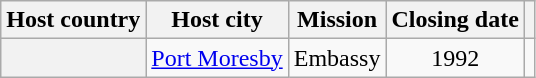<table class="wikitable plainrowheaders" style="text-align:center;">
<tr>
<th scope="col">Host country</th>
<th scope="col">Host city</th>
<th scope="col">Mission</th>
<th scope="col">Closing date</th>
<th scope="col"></th>
</tr>
<tr>
<th scope="row"></th>
<td><a href='#'>Port Moresby</a></td>
<td>Embassy</td>
<td>1992</td>
<td></td>
</tr>
</table>
